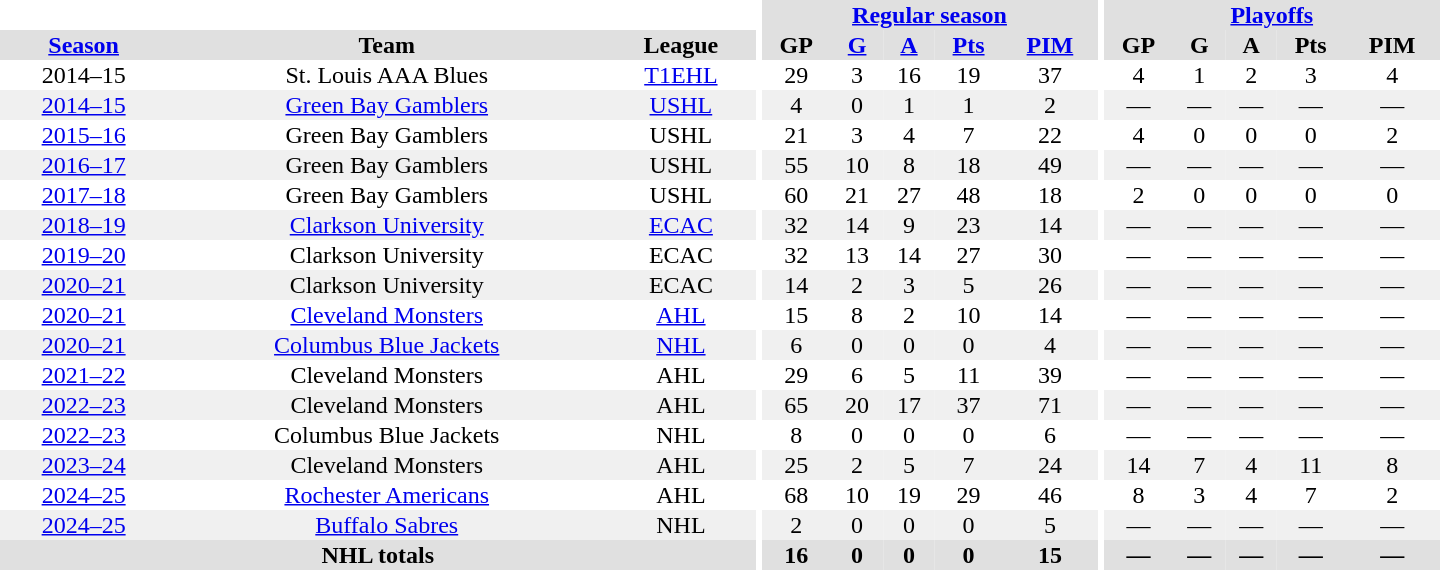<table border="0" cellpadding="1" cellspacing="0" style="text-align:center; width:60em">
<tr bgcolor="#e0e0e0">
<th colspan="3" bgcolor="#ffffff"></th>
<th rowspan="92" bgcolor="#ffffff"></th>
<th colspan="5"><a href='#'>Regular season</a></th>
<th rowspan="92" bgcolor="#ffffff"></th>
<th colspan="5"><a href='#'>Playoffs</a></th>
</tr>
<tr bgcolor="#e0e0e0">
<th><a href='#'>Season</a></th>
<th>Team</th>
<th>League</th>
<th>GP</th>
<th><a href='#'>G</a></th>
<th><a href='#'>A</a></th>
<th><a href='#'>Pts</a></th>
<th><a href='#'>PIM</a></th>
<th>GP</th>
<th>G</th>
<th>A</th>
<th>Pts</th>
<th>PIM</th>
</tr>
<tr>
<td>2014–15</td>
<td>St. Louis AAA Blues</td>
<td><a href='#'>T1EHL</a></td>
<td>29</td>
<td>3</td>
<td>16</td>
<td>19</td>
<td>37</td>
<td>4</td>
<td>1</td>
<td>2</td>
<td>3</td>
<td>4</td>
</tr>
<tr bgcolor="#f0f0f0">
<td><a href='#'>2014–15</a></td>
<td><a href='#'>Green Bay Gamblers</a></td>
<td><a href='#'>USHL</a></td>
<td>4</td>
<td>0</td>
<td>1</td>
<td>1</td>
<td>2</td>
<td>—</td>
<td>—</td>
<td>—</td>
<td>—</td>
<td>—</td>
</tr>
<tr>
<td><a href='#'>2015–16</a></td>
<td>Green Bay Gamblers</td>
<td>USHL</td>
<td>21</td>
<td>3</td>
<td>4</td>
<td>7</td>
<td>22</td>
<td>4</td>
<td>0</td>
<td>0</td>
<td>0</td>
<td>2</td>
</tr>
<tr bgcolor="#f0f0f0">
<td><a href='#'>2016–17</a></td>
<td>Green Bay Gamblers</td>
<td>USHL</td>
<td>55</td>
<td>10</td>
<td>8</td>
<td>18</td>
<td>49</td>
<td>—</td>
<td>—</td>
<td>—</td>
<td>—</td>
<td>—</td>
</tr>
<tr>
<td><a href='#'>2017–18</a></td>
<td>Green Bay Gamblers</td>
<td>USHL</td>
<td>60</td>
<td>21</td>
<td>27</td>
<td>48</td>
<td>18</td>
<td>2</td>
<td>0</td>
<td>0</td>
<td>0</td>
<td>0</td>
</tr>
<tr bgcolor="#f0f0f0">
<td><a href='#'>2018–19</a></td>
<td><a href='#'>Clarkson University</a></td>
<td><a href='#'>ECAC</a></td>
<td>32</td>
<td>14</td>
<td>9</td>
<td>23</td>
<td>14</td>
<td>—</td>
<td>—</td>
<td>—</td>
<td>—</td>
<td>—</td>
</tr>
<tr>
<td><a href='#'>2019–20</a></td>
<td>Clarkson University</td>
<td>ECAC</td>
<td>32</td>
<td>13</td>
<td>14</td>
<td>27</td>
<td>30</td>
<td>—</td>
<td>—</td>
<td>—</td>
<td>—</td>
<td>—</td>
</tr>
<tr bgcolor="#f0f0f0">
<td><a href='#'>2020–21</a></td>
<td>Clarkson University</td>
<td>ECAC</td>
<td>14</td>
<td>2</td>
<td>3</td>
<td>5</td>
<td>26</td>
<td>—</td>
<td>—</td>
<td>—</td>
<td>—</td>
<td>—</td>
</tr>
<tr>
<td><a href='#'>2020–21</a></td>
<td><a href='#'>Cleveland Monsters</a></td>
<td><a href='#'>AHL</a></td>
<td>15</td>
<td>8</td>
<td>2</td>
<td>10</td>
<td>14</td>
<td>—</td>
<td>—</td>
<td>—</td>
<td>—</td>
<td>—</td>
</tr>
<tr bgcolor="#f0f0f0">
<td><a href='#'>2020–21</a></td>
<td><a href='#'>Columbus Blue Jackets</a></td>
<td><a href='#'>NHL</a></td>
<td>6</td>
<td>0</td>
<td>0</td>
<td>0</td>
<td>4</td>
<td>—</td>
<td>—</td>
<td>—</td>
<td>—</td>
<td>—</td>
</tr>
<tr>
<td><a href='#'>2021–22</a></td>
<td>Cleveland Monsters</td>
<td>AHL</td>
<td>29</td>
<td>6</td>
<td>5</td>
<td>11</td>
<td>39</td>
<td>—</td>
<td>—</td>
<td>—</td>
<td>—</td>
<td>—</td>
</tr>
<tr bgcolor="#f0f0f0">
<td><a href='#'>2022–23</a></td>
<td>Cleveland Monsters</td>
<td>AHL</td>
<td>65</td>
<td>20</td>
<td>17</td>
<td>37</td>
<td>71</td>
<td>—</td>
<td>—</td>
<td>—</td>
<td>—</td>
<td>—</td>
</tr>
<tr>
<td><a href='#'>2022–23</a></td>
<td>Columbus Blue Jackets</td>
<td>NHL</td>
<td>8</td>
<td>0</td>
<td>0</td>
<td>0</td>
<td>6</td>
<td>—</td>
<td>—</td>
<td>—</td>
<td>—</td>
<td>—</td>
</tr>
<tr bgcolor="#f0f0f0">
<td><a href='#'>2023–24</a></td>
<td>Cleveland Monsters</td>
<td>AHL</td>
<td>25</td>
<td>2</td>
<td>5</td>
<td>7</td>
<td>24</td>
<td>14</td>
<td>7</td>
<td>4</td>
<td>11</td>
<td>8</td>
</tr>
<tr>
<td><a href='#'>2024–25</a></td>
<td><a href='#'>Rochester Americans</a></td>
<td>AHL</td>
<td>68</td>
<td>10</td>
<td>19</td>
<td>29</td>
<td>46</td>
<td>8</td>
<td>3</td>
<td>4</td>
<td>7</td>
<td>2</td>
</tr>
<tr bgcolor="#f0f0f0">
<td><a href='#'>2024–25</a></td>
<td><a href='#'>Buffalo Sabres</a></td>
<td>NHL</td>
<td>2</td>
<td>0</td>
<td>0</td>
<td>0</td>
<td>5</td>
<td>—</td>
<td>—</td>
<td>—</td>
<td>—</td>
<td>—</td>
</tr>
<tr bgcolor="#e0e0e0">
<th colspan="3">NHL totals</th>
<th>16</th>
<th>0</th>
<th>0</th>
<th>0</th>
<th>15</th>
<th>—</th>
<th>—</th>
<th>—</th>
<th>—</th>
<th>—</th>
</tr>
</table>
